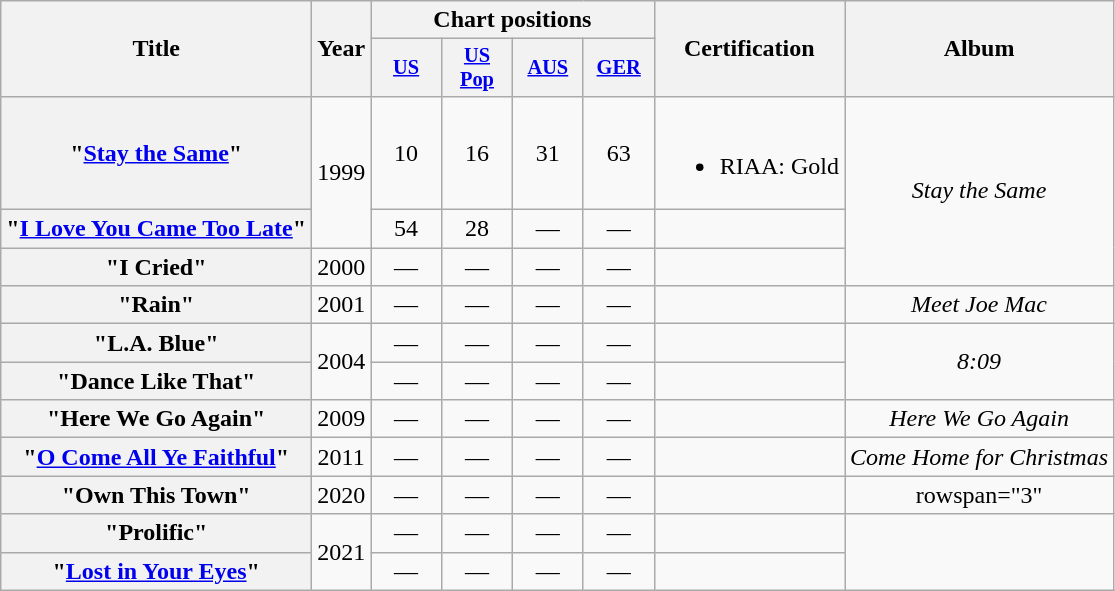<table class="wikitable plainrowheaders" style="text-align:center;">
<tr>
<th rowspan="2">Title</th>
<th rowspan="2">Year</th>
<th colspan="4">Chart positions</th>
<th rowspan="2">Certification</th>
<th rowspan="2">Album</th>
</tr>
<tr>
<th scope="col" style="width:3em;font-size:85%;"><a href='#'>US</a><br></th>
<th scope="col" style="width:3em;font-size:85%;"><a href='#'>US<br>Pop</a><br></th>
<th scope="col" style="width:3em;font-size:85%;"><a href='#'>AUS</a><br></th>
<th scope="col" style="width:3em;font-size:85%;"><a href='#'>GER</a><br></th>
</tr>
<tr>
<th scope="row">"<a href='#'>Stay the Same</a>"</th>
<td rowspan="2">1999</td>
<td>10</td>
<td>16</td>
<td>31</td>
<td>63</td>
<td><br><ul><li>RIAA: Gold</li></ul></td>
<td rowspan="3"><em>Stay the Same</em></td>
</tr>
<tr>
<th scope="row">"<a href='#'>I Love You Came Too Late</a>"</th>
<td>54</td>
<td>28</td>
<td>—</td>
<td>—</td>
<td></td>
</tr>
<tr>
<th scope="row">"I Cried"</th>
<td>2000</td>
<td>—</td>
<td>—</td>
<td>—</td>
<td>—</td>
<td></td>
</tr>
<tr>
<th scope="row">"Rain"</th>
<td>2001</td>
<td>—</td>
<td>—</td>
<td>—</td>
<td>—</td>
<td></td>
<td><em>Meet Joe Mac</em></td>
</tr>
<tr>
<th scope="row">"L.A. Blue"</th>
<td rowspan="2">2004</td>
<td>—</td>
<td>—</td>
<td>—</td>
<td>—</td>
<td></td>
<td rowspan="2"><em>8:09</em></td>
</tr>
<tr>
<th scope="row">"Dance Like That"</th>
<td>—</td>
<td>—</td>
<td>—</td>
<td>—</td>
<td></td>
</tr>
<tr>
<th scope="row">"Here We Go Again"</th>
<td>2009</td>
<td>—</td>
<td>—</td>
<td>—</td>
<td>—</td>
<td></td>
<td><em>Here We Go Again</em></td>
</tr>
<tr>
<th scope="row">"<a href='#'>O Come All Ye Faithful</a>"</th>
<td>2011</td>
<td>—</td>
<td>—</td>
<td>—</td>
<td>—</td>
<td></td>
<td><em>Come Home for Christmas</em></td>
</tr>
<tr>
<th scope="row">"Own This Town"</th>
<td>2020</td>
<td>—</td>
<td>—</td>
<td>—</td>
<td>—</td>
<td></td>
<td>rowspan="3" </td>
</tr>
<tr>
<th scope="row">"Prolific"</th>
<td rowspan="2">2021</td>
<td>—</td>
<td>—</td>
<td>—</td>
<td>—</td>
<td></td>
</tr>
<tr>
<th scope="row">"<a href='#'>Lost in Your Eyes</a>"<br></th>
<td>—</td>
<td>—</td>
<td>—</td>
<td>—</td>
<td></td>
</tr>
</table>
